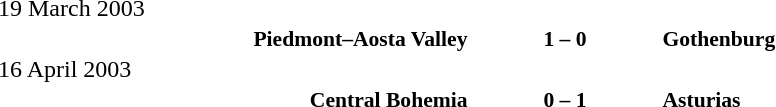<table width=100% cellspacing=1>
<tr>
<th width=25%></th>
<th width=10%></th>
<th></th>
</tr>
<tr>
<td>19 March 2003</td>
</tr>
<tr style=font-size:90%>
<td align=right><strong>Piedmont–Aosta Valley</strong></td>
<td align=center><strong>1 – 0</strong></td>
<td><strong>Gothenburg</strong></td>
</tr>
<tr>
<td>16 April 2003</td>
</tr>
<tr style=font-size:90%>
<td align=right><strong>Central Bohemia</strong></td>
<td align=center><strong>0 – 1</strong></td>
<td><strong>Asturias</strong></td>
</tr>
</table>
